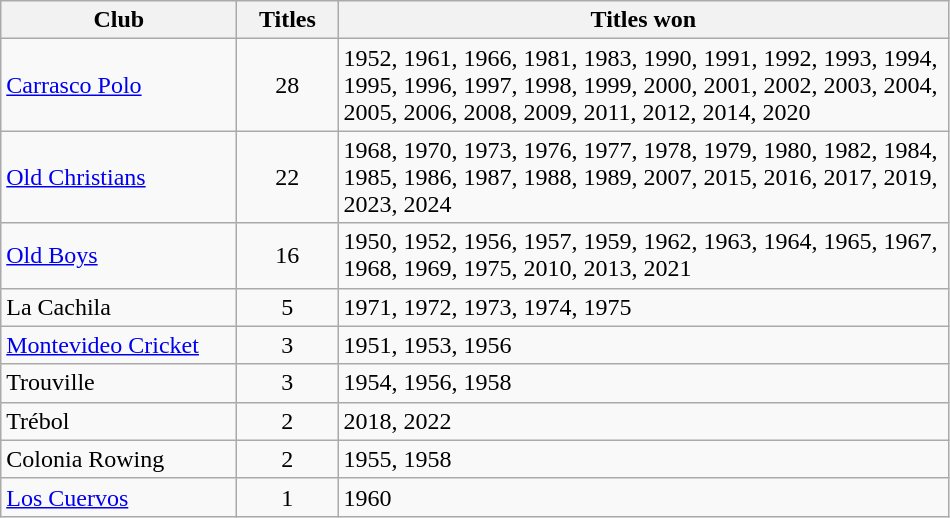<table class="wikitable sortable">
<tr>
<th width=150px>Club</th>
<th width=60px>Titles</th>
<th width=400px>Titles won</th>
</tr>
<tr>
<td><a href='#'>Carrasco Polo</a></td>
<td align=center>28</td>
<td>1952, 1961, 1966, 1981, 1983, 1990, 1991, 1992, 1993, 1994, 1995, 1996, 1997, 1998, 1999, 2000, 2001, 2002, 2003, 2004, 2005, 2006, 2008, 2009, 2011, 2012, 2014, 2020</td>
</tr>
<tr>
<td><a href='#'>Old Christians</a></td>
<td align=center>22</td>
<td>1968, 1970, 1973, 1976, 1977, 1978, 1979, 1980, 1982, 1984, 1985, 1986, 1987, 1988, 1989, 2007, 2015, 2016, 2017, 2019, 2023, 2024</td>
</tr>
<tr>
<td><a href='#'>Old Boys</a></td>
<td align=center>16</td>
<td>1950, 1952, 1956, 1957, 1959, 1962, 1963, 1964, 1965, 1967, 1968, 1969, 1975, 2010, 2013, 2021</td>
</tr>
<tr>
<td>La Cachila</td>
<td align=center>5</td>
<td>1971, 1972, 1973, 1974, 1975</td>
</tr>
<tr>
<td><a href='#'>Montevideo Cricket</a></td>
<td align=center>3</td>
<td>1951, 1953, 1956</td>
</tr>
<tr>
<td>Trouville</td>
<td align=center>3</td>
<td>1954, 1956, 1958</td>
</tr>
<tr>
<td>Trébol</td>
<td align=center>2</td>
<td>2018, 2022</td>
</tr>
<tr>
<td>Colonia Rowing</td>
<td align=center>2</td>
<td>1955, 1958</td>
</tr>
<tr>
<td><a href='#'>Los Cuervos</a></td>
<td align=center>1</td>
<td>1960</td>
</tr>
</table>
